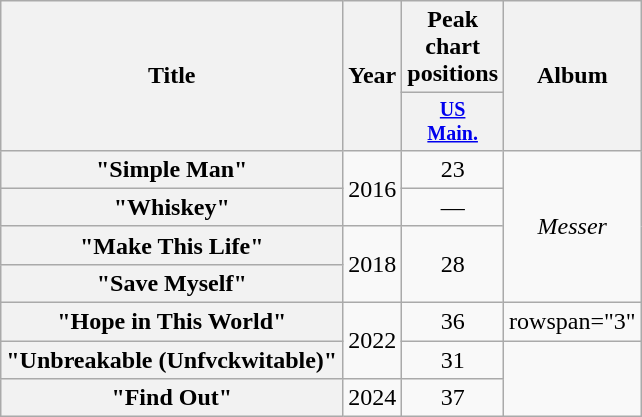<table class="wikitable plainrowheaders" style="text-align:center;">
<tr>
<th scope="col" rowspan="2">Title</th>
<th scope="col" rowspan="2">Year</th>
<th scope="col">Peak chart positions</th>
<th scope="col" rowspan="2">Album</th>
</tr>
<tr style="font-size:smaller">
<th style="width:30px;"><a href='#'>US<br>Main.</a><br></th>
</tr>
<tr>
<th scope="row">"Simple Man"</th>
<td rowspan="2">2016</td>
<td>23</td>
<td rowspan="4"><em>Messer</em></td>
</tr>
<tr>
<th scope="row">"Whiskey"</th>
<td>—</td>
</tr>
<tr>
<th scope="row">"Make This Life"</th>
<td rowspan="2">2018</td>
<td rowspan="2">28</td>
</tr>
<tr>
<th scope="row">"Save Myself"</th>
</tr>
<tr>
<th scope="row">"Hope in This World"</th>
<td rowspan="2">2022</td>
<td>36</td>
<td>rowspan="3" </td>
</tr>
<tr>
<th scope="row">"Unbreakable (Unfvckwitable)"</th>
<td>31</td>
</tr>
<tr>
<th scope="row">"Find Out"</th>
<td>2024</td>
<td>37</td>
</tr>
</table>
